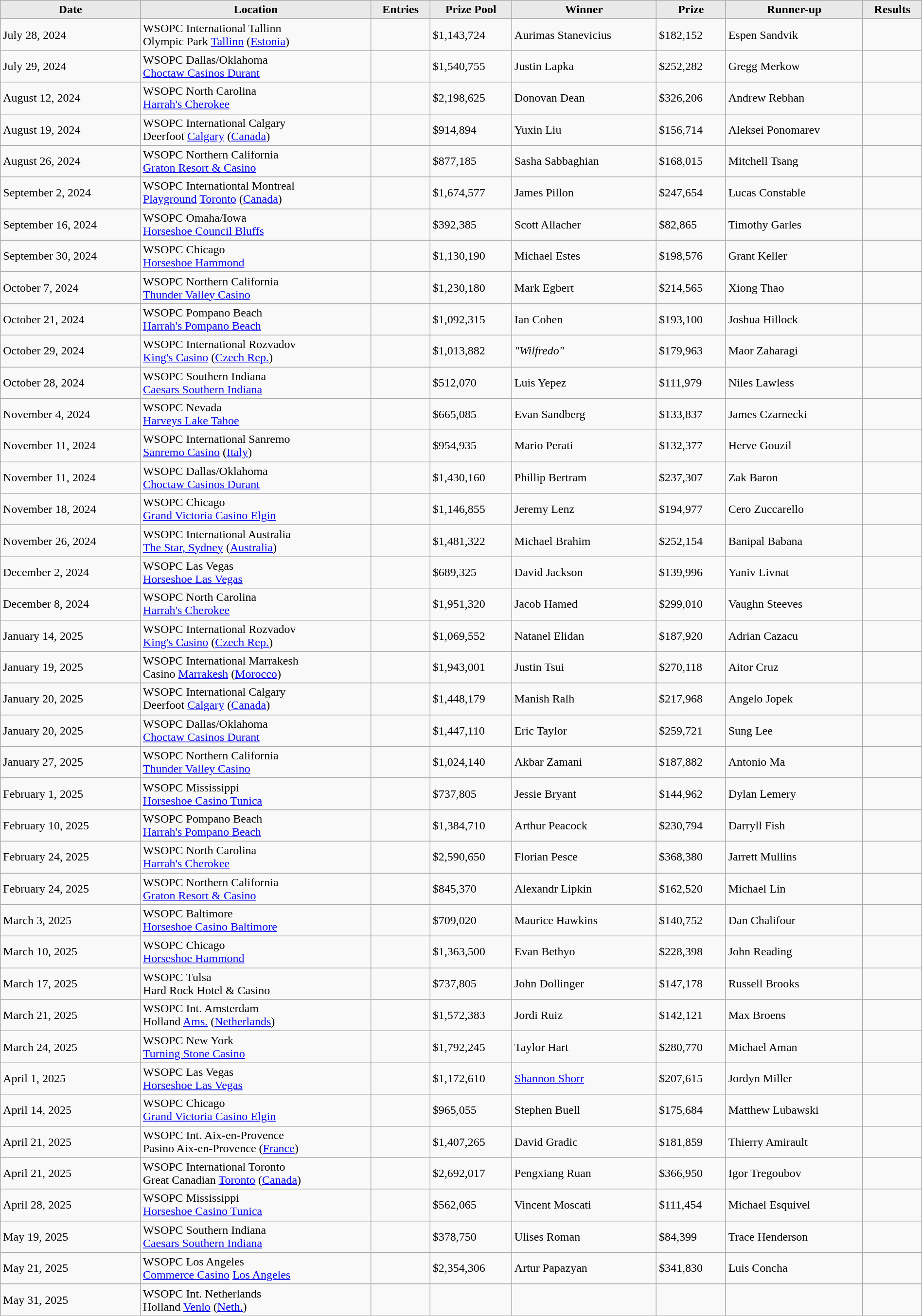<table class="wikitable" width="100%">
<tr>
<th style="background: #E9E9E9;">Date</th>
<th style="background: #E9E9E9;">Location</th>
<th style="background: #E9E9E9;">Entries</th>
<th style="background: #E9E9E9;">Prize Pool</th>
<th style="background: #E9E9E9;">Winner</th>
<th style="background: #E9E9E9;">Prize</th>
<th style="background: #E9E9E9;">Runner-up</th>
<th style="background: #E9E9E9;">Results</th>
</tr>
<tr>
<td>July 28, 2024</td>
<td>WSOPC International Tallinn<br>Olympic Park <a href='#'>Tallinn</a> (<a href='#'>Estonia</a>)</td>
<td></td>
<td>$1,143,724</td>
<td> Aurimas Stanevicius</td>
<td>$182,152</td>
<td> Espen Sandvik</td>
<td></td>
</tr>
<tr>
<td>July 29, 2024</td>
<td>WSOPC Dallas/Oklahoma<br><a href='#'>Choctaw Casinos Durant</a></td>
<td></td>
<td>$1,540,755</td>
<td> Justin Lapka</td>
<td>$252,282</td>
<td> Gregg Merkow</td>
<td></td>
</tr>
<tr>
<td>August 12, 2024</td>
<td>WSOPC North Carolina<br><a href='#'>Harrah's Cherokee</a></td>
<td></td>
<td>$2,198,625</td>
<td> Donovan Dean</td>
<td>$326,206</td>
<td> Andrew Rebhan</td>
<td></td>
</tr>
<tr>
<td>August 19, 2024</td>
<td>WSOPC International Calgary<br>Deerfoot <a href='#'>Calgary</a> (<a href='#'>Canada</a>)</td>
<td></td>
<td>$914,894</td>
<td> Yuxin Liu</td>
<td>$156,714</td>
<td> Aleksei Ponomarev</td>
<td></td>
</tr>
<tr>
<td>August 26, 2024</td>
<td>WSOPC Northern California<br><a href='#'>Graton Resort & Casino</a></td>
<td></td>
<td>$877,185</td>
<td> Sasha Sabbaghian</td>
<td>$168,015</td>
<td> Mitchell Tsang</td>
<td></td>
</tr>
<tr>
<td>September 2, 2024</td>
<td>WSOPC Internationtal Montreal<br><a href='#'>Playground</a> <a href='#'>Toronto</a> (<a href='#'>Canada</a>)</td>
<td></td>
<td>$1,674,577</td>
<td> James Pillon</td>
<td>$247,654</td>
<td> Lucas Constable</td>
<td></td>
</tr>
<tr>
<td>September 16, 2024</td>
<td>WSOPC Omaha/Iowa<br><a href='#'>Horseshoe Council Bluffs</a></td>
<td></td>
<td>$392,385</td>
<td> Scott Allacher</td>
<td>$82,865</td>
<td> Timothy Garles</td>
<td></td>
</tr>
<tr>
<td>September 30, 2024</td>
<td>WSOPC Chicago<br><a href='#'>Horseshoe Hammond</a></td>
<td></td>
<td>$1,130,190</td>
<td> Michael Estes</td>
<td>$198,576</td>
<td> Grant Keller</td>
<td></td>
</tr>
<tr>
<td>October 7, 2024</td>
<td>WSOPC Northern California<br><a href='#'>Thunder Valley Casino</a></td>
<td></td>
<td>$1,230,180</td>
<td> Mark Egbert</td>
<td>$214,565</td>
<td> Xiong Thao</td>
<td></td>
</tr>
<tr>
<td>October 21, 2024</td>
<td>WSOPC Pompano Beach<br><a href='#'>Harrah's Pompano Beach</a></td>
<td></td>
<td>$1,092,315</td>
<td> Ian Cohen</td>
<td>$193,100</td>
<td> Joshua Hillock</td>
<td></td>
</tr>
<tr>
<td>October 29, 2024</td>
<td>WSOPC International Rozvadov<br><a href='#'>King's Casino</a> (<a href='#'>Czech Rep.</a>)</td>
<td></td>
<td>$1,013,882</td>
<td> <em>"Wilfredo"</em></td>
<td>$179,963</td>
<td> Maor Zaharagi</td>
<td></td>
</tr>
<tr>
<td>October 28, 2024</td>
<td>WSOPC Southern Indiana<br><a href='#'>Caesars Southern Indiana</a></td>
<td></td>
<td>$512,070</td>
<td> Luis Yepez</td>
<td>$111,979</td>
<td> Niles Lawless</td>
<td></td>
</tr>
<tr>
<td>November 4, 2024</td>
<td>WSOPC Nevada<br><a href='#'>Harveys Lake Tahoe</a></td>
<td></td>
<td>$665,085</td>
<td> Evan Sandberg</td>
<td>$133,837</td>
<td> James Czarnecki</td>
<td></td>
</tr>
<tr>
<td>November 11, 2024</td>
<td>WSOPC International Sanremo<br><a href='#'>Sanremo Casino</a> (<a href='#'>Italy</a>)</td>
<td></td>
<td>$954,935</td>
<td> Mario Perati</td>
<td>$132,377</td>
<td> Herve Gouzil</td>
<td></td>
</tr>
<tr>
<td>November 11, 2024</td>
<td>WSOPC Dallas/Oklahoma<br><a href='#'>Choctaw Casinos Durant</a></td>
<td></td>
<td>$1,430,160</td>
<td> Phillip Bertram</td>
<td>$237,307</td>
<td> Zak Baron</td>
<td></td>
</tr>
<tr>
<td>November 18, 2024</td>
<td>WSOPC Chicago<br><a href='#'>Grand Victoria Casino Elgin</a></td>
<td></td>
<td>$1,146,855</td>
<td> Jeremy Lenz</td>
<td>$194,977</td>
<td> Cero Zuccarello</td>
<td></td>
</tr>
<tr>
<td>November 26, 2024</td>
<td>WSOPC International Australia<br><a href='#'>The Star, Sydney</a> (<a href='#'>Australia</a>)</td>
<td></td>
<td>$1,481,322</td>
<td> Michael Brahim</td>
<td>$252,154</td>
<td> Banipal Babana</td>
<td></td>
</tr>
<tr>
<td>December 2, 2024</td>
<td>WSOPC Las Vegas<br><a href='#'>Horseshoe Las Vegas</a></td>
<td></td>
<td>$689,325</td>
<td> David Jackson</td>
<td>$139,996</td>
<td> Yaniv Livnat</td>
<td></td>
</tr>
<tr>
<td>December 8, 2024</td>
<td>WSOPC North Carolina<br><a href='#'>Harrah's Cherokee</a></td>
<td></td>
<td>$1,951,320</td>
<td> Jacob Hamed</td>
<td>$299,010</td>
<td> Vaughn Steeves</td>
<td></td>
</tr>
<tr>
<td>January 14, 2025</td>
<td>WSOPC International Rozvadov<br><a href='#'>King's Casino</a> (<a href='#'>Czech Rep.</a>)</td>
<td></td>
<td>$1,069,552</td>
<td> Natanel Elidan</td>
<td>$187,920</td>
<td> Adrian Cazacu</td>
<td></td>
</tr>
<tr>
<td>January 19, 2025</td>
<td>WSOPC International Marrakesh<br>Casino <a href='#'>Marrakesh</a> (<a href='#'>Morocco</a>)</td>
<td></td>
<td>$1,943,001</td>
<td> Justin Tsui</td>
<td>$270,118</td>
<td> Aitor Cruz</td>
<td></td>
</tr>
<tr>
<td>January 20, 2025</td>
<td>WSOPC International Calgary<br>Deerfoot <a href='#'>Calgary</a> (<a href='#'>Canada</a>)</td>
<td></td>
<td>$1,448,179</td>
<td> Manish Ralh</td>
<td>$217,968</td>
<td> Angelo Jopek</td>
<td></td>
</tr>
<tr>
<td>January 20, 2025</td>
<td>WSOPC Dallas/Oklahoma<br><a href='#'>Choctaw Casinos Durant</a></td>
<td></td>
<td>$1,447,110</td>
<td> Eric Taylor</td>
<td>$259,721</td>
<td> Sung Lee</td>
<td></td>
</tr>
<tr>
<td>January 27, 2025</td>
<td>WSOPC Northern California<br><a href='#'>Thunder Valley Casino</a></td>
<td></td>
<td>$1,024,140</td>
<td> Akbar Zamani</td>
<td>$187,882</td>
<td> Antonio Ma</td>
<td></td>
</tr>
<tr>
<td>February 1, 2025</td>
<td>WSOPC Mississippi<br><a href='#'>Horseshoe Casino Tunica</a></td>
<td></td>
<td>$737,805</td>
<td> Jessie Bryant</td>
<td>$144,962</td>
<td> Dylan Lemery</td>
<td></td>
</tr>
<tr>
<td>February 10, 2025</td>
<td>WSOPC Pompano Beach<br><a href='#'>Harrah's Pompano Beach</a></td>
<td></td>
<td>$1,384,710</td>
<td> Arthur Peacock</td>
<td>$230,794</td>
<td> Darryll Fish</td>
<td></td>
</tr>
<tr>
<td>February 24, 2025</td>
<td>WSOPC North Carolina<br><a href='#'>Harrah's Cherokee</a></td>
<td></td>
<td>$2,590,650</td>
<td> Florian Pesce</td>
<td>$368,380</td>
<td> Jarrett Mullins</td>
<td></td>
</tr>
<tr>
<td>February 24, 2025</td>
<td>WSOPC Northern California<br><a href='#'>Graton Resort & Casino</a></td>
<td></td>
<td>$845,370</td>
<td> Alexandr Lipkin</td>
<td>$162,520</td>
<td> Michael Lin</td>
<td></td>
</tr>
<tr>
<td>March 3, 2025</td>
<td>WSOPC Baltimore<br><a href='#'>Horseshoe Casino Baltimore</a></td>
<td></td>
<td>$709,020</td>
<td> Maurice Hawkins</td>
<td>$140,752</td>
<td> Dan Chalifour</td>
<td></td>
</tr>
<tr>
<td>March 10, 2025</td>
<td>WSOPC Chicago<br><a href='#'>Horseshoe Hammond</a></td>
<td></td>
<td>$1,363,500</td>
<td> Evan Bethyo</td>
<td>$228,398</td>
<td> John Reading</td>
<td></td>
</tr>
<tr>
<td>March 17, 2025</td>
<td>WSOPC Tulsa<br>Hard Rock Hotel & Casino</td>
<td></td>
<td>$737,805</td>
<td> John Dollinger</td>
<td>$147,178</td>
<td> Russell Brooks</td>
<td></td>
</tr>
<tr>
<td>March 21, 2025</td>
<td>WSOPC Int. Amsterdam<br>Holland <a href='#'>Ams.</a> (<a href='#'>Netherlands</a>)</td>
<td></td>
<td>$1,572,383</td>
<td> Jordi Ruiz</td>
<td>$142,121</td>
<td> Max Broens</td>
<td></td>
</tr>
<tr>
<td>March 24, 2025</td>
<td>WSOPC New York<br><a href='#'>Turning Stone Casino</a></td>
<td></td>
<td>$1,792,245</td>
<td> Taylor Hart</td>
<td>$280,770</td>
<td> Michael Aman</td>
<td></td>
</tr>
<tr>
<td>April 1, 2025</td>
<td>WSOPC Las Vegas<br><a href='#'>Horseshoe Las Vegas</a></td>
<td></td>
<td>$1,172,610</td>
<td> <a href='#'>Shannon Shorr</a></td>
<td>$207,615</td>
<td> Jordyn Miller</td>
<td></td>
</tr>
<tr>
<td>April 14, 2025</td>
<td>WSOPC Chicago<br><a href='#'>Grand Victoria Casino Elgin</a></td>
<td></td>
<td>$965,055</td>
<td> Stephen Buell</td>
<td>$175,684</td>
<td> Matthew Lubawski</td>
<td></td>
</tr>
<tr>
<td>April 21, 2025</td>
<td>WSOPC Int. Aix-en-Provence<br>Pasino Aix-en-Provence (<a href='#'>France</a>)</td>
<td></td>
<td>$1,407,265</td>
<td> David Gradic</td>
<td>$181,859</td>
<td> Thierry Amirault</td>
<td></td>
</tr>
<tr>
<td>April 21, 2025</td>
<td>WSOPC International Toronto<br>Great Canadian <a href='#'>Toronto</a> (<a href='#'>Canada</a>)</td>
<td></td>
<td>$2,692,017</td>
<td> Pengxiang Ruan</td>
<td>$366,950</td>
<td> Igor Tregoubov</td>
<td></td>
</tr>
<tr>
<td>April 28, 2025</td>
<td>WSOPC Mississippi<br><a href='#'>Horseshoe Casino Tunica</a></td>
<td></td>
<td>$562,065</td>
<td> Vincent Moscati</td>
<td>$111,454</td>
<td> Michael Esquivel</td>
<td></td>
</tr>
<tr>
<td>May 19, 2025</td>
<td>WSOPC Southern Indiana<br><a href='#'>Caesars Southern Indiana</a></td>
<td></td>
<td>$378,750</td>
<td> Ulises Roman</td>
<td>$84,399</td>
<td> Trace Henderson</td>
<td></td>
</tr>
<tr>
<td>May 21, 2025</td>
<td>WSOPC Los Angeles<br><a href='#'>Commerce Casino</a> <a href='#'>Los Angeles</a></td>
<td></td>
<td>$2,354,306</td>
<td> Artur Papazyan</td>
<td>$341,830</td>
<td> Luis Concha</td>
<td></td>
</tr>
<tr>
<td>May 31, 2025</td>
<td>WSOPC Int. Netherlands<br>Holland <a href='#'>Venlo</a> (<a href='#'>Neth.</a>)</td>
<td></td>
<td></td>
<td></td>
<td></td>
<td></td>
<td></td>
</tr>
</table>
